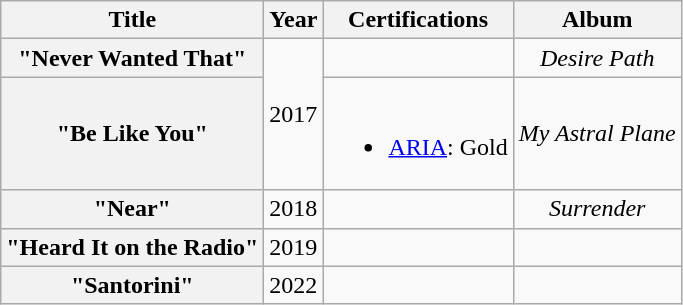<table class="wikitable plainrowheaders" style="text-align:center;">
<tr>
<th>Title</th>
<th>Year</th>
<th>Certifications</th>
<th>Album</th>
</tr>
<tr>
<th scope="row">"Never Wanted That"<br></th>
<td rowspan="2">2017</td>
<td></td>
<td><em>Desire Path</em></td>
</tr>
<tr>
<th scope="row">"Be Like You"<br></th>
<td><br><ul><li><a href='#'>ARIA</a>: Gold</li></ul></td>
<td><em>My Astral Plane</em></td>
</tr>
<tr>
<th scope="row">"Near"<br></th>
<td>2018</td>
<td></td>
<td><em>Surrender</em></td>
</tr>
<tr>
<th scope="row">"Heard It on the Radio"<br></th>
<td>2019</td>
<td></td>
<td></td>
</tr>
<tr>
<th scope="row">"Santorini" <br></th>
<td>2022</td>
<td></td>
<td></td>
</tr>
</table>
